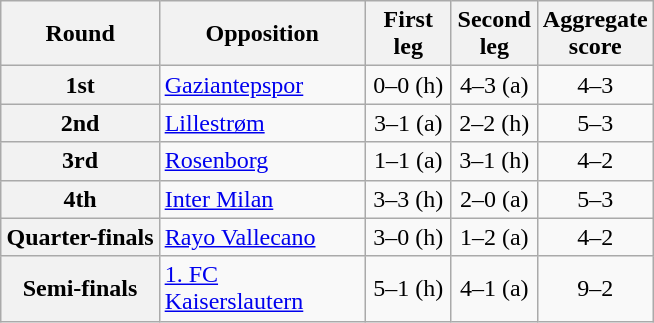<table class="wikitable plainrowheaders" style="text-align:center;margin-left:1em;float:right">
<tr>
<th scope=col>Round</th>
<th scope=col width="130">Opposition</th>
<th scope=col width="50">First leg</th>
<th scope=col width="50">Second leg</th>
<th scope=col width="50">Aggregate score</th>
</tr>
<tr>
<th scope=row>1st</th>
<td align="left"> <a href='#'>Gaziantepspor</a></td>
<td>0–0 (h)</td>
<td>4–3 (a)</td>
<td>4–3</td>
</tr>
<tr>
<th scope=row>2nd</th>
<td align="left"> <a href='#'>Lillestrøm</a></td>
<td>3–1 (a)</td>
<td>2–2 (h)</td>
<td>5–3</td>
</tr>
<tr>
<th scope=row>3rd</th>
<td align="left"> <a href='#'>Rosenborg</a></td>
<td>1–1 (a)</td>
<td>3–1 (h)</td>
<td>4–2</td>
</tr>
<tr>
<th scope=row>4th</th>
<td align="left"> <a href='#'>Inter Milan</a></td>
<td>3–3 (h)</td>
<td>2–0 (a)</td>
<td>5–3</td>
</tr>
<tr>
<th scope=row>Quarter-finals</th>
<td align="left"> <a href='#'>Rayo Vallecano</a></td>
<td>3–0 (h)</td>
<td>1–2 (a)</td>
<td>4–2</td>
</tr>
<tr>
<th scope=row>Semi-finals</th>
<td align="left"> <a href='#'>1. FC Kaiserslautern</a></td>
<td>5–1 (h)</td>
<td>4–1 (a)</td>
<td>9–2</td>
</tr>
</table>
